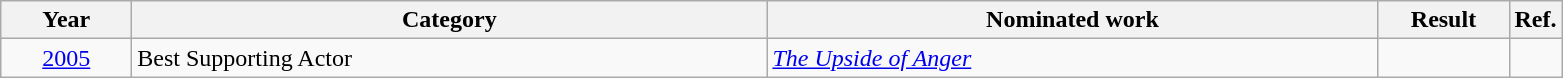<table class=wikitable>
<tr>
<th scope="col" style="width:5em;">Year</th>
<th scope="col" style="width:26em;">Category</th>
<th scope="col" style="width:25em;">Nominated work</th>
<th scope="col" style="width:5em;">Result</th>
<th>Ref.</th>
</tr>
<tr>
<td style="text-align:center;"><a href='#'>2005</a></td>
<td>Best Supporting Actor</td>
<td><em><a href='#'>The Upside of Anger</a></em></td>
<td></td>
<td></td>
</tr>
</table>
